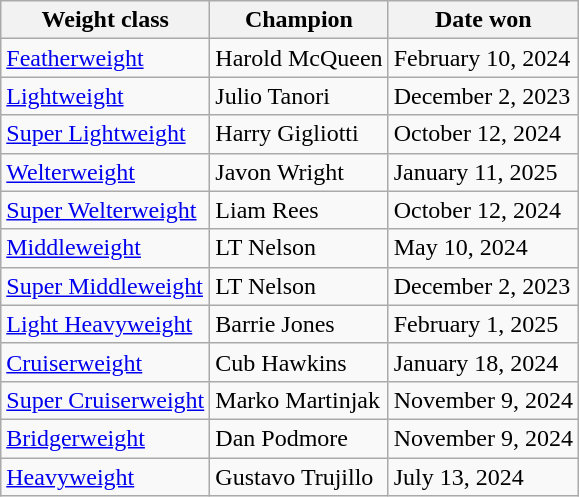<table class="wikitable">
<tr>
<th>Weight class</th>
<th>Champion</th>
<th>Date won</th>
</tr>
<tr>
<td><a href='#'>Featherweight</a></td>
<td>Harold McQueen</td>
<td>February 10, 2024</td>
</tr>
<tr align=left>
<td><a href='#'>Lightweight</a></td>
<td align=left>Julio Tanori</td>
<td>December 2, 2023</td>
</tr>
<tr align=left>
<td><a href='#'>Super Lightweight</a></td>
<td align=left>Harry Gigliotti</td>
<td>October 12, 2024</td>
</tr>
<tr>
<td><a href='#'>Welterweight</a></td>
<td>Javon Wright</td>
<td>January 11, 2025</td>
</tr>
<tr>
<td><a href='#'>Super Welterweight</a></td>
<td>Liam Rees</td>
<td>October 12, 2024</td>
</tr>
<tr align=left>
<td><a href='#'>Middleweight</a></td>
<td align=left>LT Nelson</td>
<td>May 10, 2024</td>
</tr>
<tr align="left">
<td><a href='#'>Super Middleweight</a></td>
<td align="left">LT Nelson</td>
<td>December 2, 2023</td>
</tr>
<tr align="left">
<td><a href='#'>Light Heavyweight</a></td>
<td align="left">Barrie Jones</td>
<td>February 1, 2025</td>
</tr>
<tr align=left>
<td><a href='#'>Cruiserweight</a></td>
<td align=left>Cub Hawkins</td>
<td>January 18, 2024</td>
</tr>
<tr align=left>
<td><a href='#'>Super Cruiserweight</a></td>
<td align=left>Marko Martinjak</td>
<td>November 9, 2024</td>
</tr>
<tr align=left>
<td><a href='#'>Bridgerweight</a></td>
<td align=left>Dan Podmore</td>
<td>November 9, 2024</td>
</tr>
<tr align=left>
<td><a href='#'>Heavyweight</a></td>
<td align=left>Gustavo Trujillo</td>
<td>July 13, 2024</td>
</tr>
</table>
